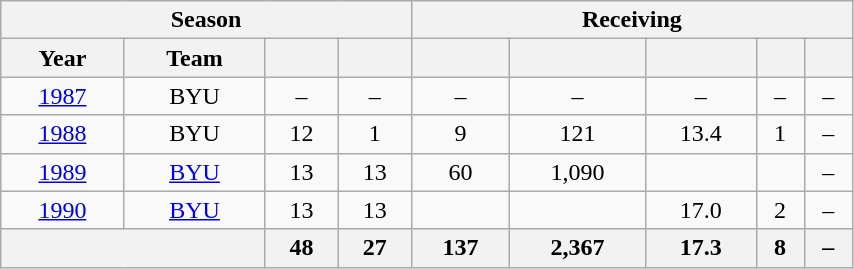<table class= "wikitable sortable" float="left" border="1" style="text-align:center; width:45%;">
<tr>
<th colspan=4>Season</th>
<th colspan=5>Receiving</th>
</tr>
<tr>
<th>Year</th>
<th>Team</th>
<th></th>
<th></th>
<th></th>
<th></th>
<th></th>
<th></th>
<th></th>
</tr>
<tr>
<td><a href='#'>1987</a></td>
<td>BYU</td>
<td>–</td>
<td>–</td>
<td>–</td>
<td>–</td>
<td>–</td>
<td>–</td>
<td>–</td>
</tr>
<tr>
<td><a href='#'>1988</a></td>
<td>BYU</td>
<td>12</td>
<td>1</td>
<td>9</td>
<td>121</td>
<td>13.4</td>
<td>1</td>
<td>–</td>
</tr>
<tr>
<td><a href='#'>1989</a></td>
<td><a href='#'>BYU</a></td>
<td>13</td>
<td>13</td>
<td>60</td>
<td>1,090</td>
<td></td>
<td></td>
<td>–</td>
</tr>
<tr>
<td><a href='#'>1990</a></td>
<td><a href='#'>BYU</a></td>
<td>13</td>
<td>13</td>
<td></td>
<td></td>
<td>17.0</td>
<td>2</td>
<td>–</td>
</tr>
<tr class="sortbottom" style="background:#eee;">
<th colspan="2"></th>
<th>48</th>
<th>27</th>
<th>137</th>
<th>2,367</th>
<th>17.3</th>
<th>8</th>
<th>–</th>
</tr>
</table>
